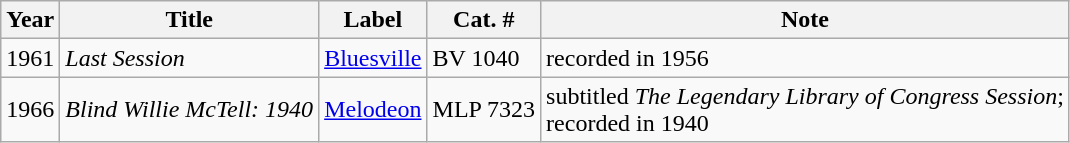<table class="wikitable">
<tr>
<th>Year</th>
<th>Title</th>
<th>Label</th>
<th>Cat. #</th>
<th>Note</th>
</tr>
<tr>
<td>1961</td>
<td><em>Last Session</em></td>
<td><a href='#'>Bluesville</a></td>
<td>BV 1040</td>
<td>recorded in 1956</td>
</tr>
<tr>
<td>1966</td>
<td><em>Blind Willie McTell: 1940</em><br></td>
<td><a href='#'>Melodeon</a></td>
<td>MLP 7323</td>
<td>subtitled <em>The Legendary Library of Congress Session</em>;<br>recorded in 1940</td>
</tr>
</table>
